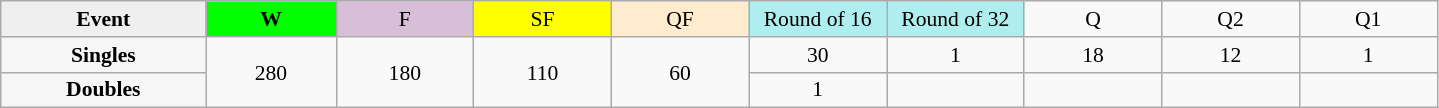<table class=wikitable style=font-size:90%;text-align:center>
<tr>
<td style="width:130px; background:#efefef;"><strong>Event</strong></td>
<td style="width:80px; background:lime;"><strong>W</strong></td>
<td style="width:85px; background:thistle;">F</td>
<td style="width:85px; background:#ff0;">SF</td>
<td style="width:85px; background:#ffebcd;">QF</td>
<td style="width:85px; background:#afeeee;">Round of 16</td>
<td style="width:85px; background:#afeeee;">Round of 32</td>
<td width=85>Q</td>
<td width=85>Q2</td>
<td width=85>Q1</td>
</tr>
<tr>
<th style="background:#f6f6f6;">Singles</th>
<td rowspan=2>280</td>
<td rowspan=2>180</td>
<td rowspan=2>110</td>
<td rowspan=2>60</td>
<td>30</td>
<td>1</td>
<td>18</td>
<td>12</td>
<td>1</td>
</tr>
<tr>
<th style="background:#f6f6f6;">Doubles</th>
<td>1</td>
<td></td>
<td></td>
<td></td>
<td></td>
</tr>
</table>
